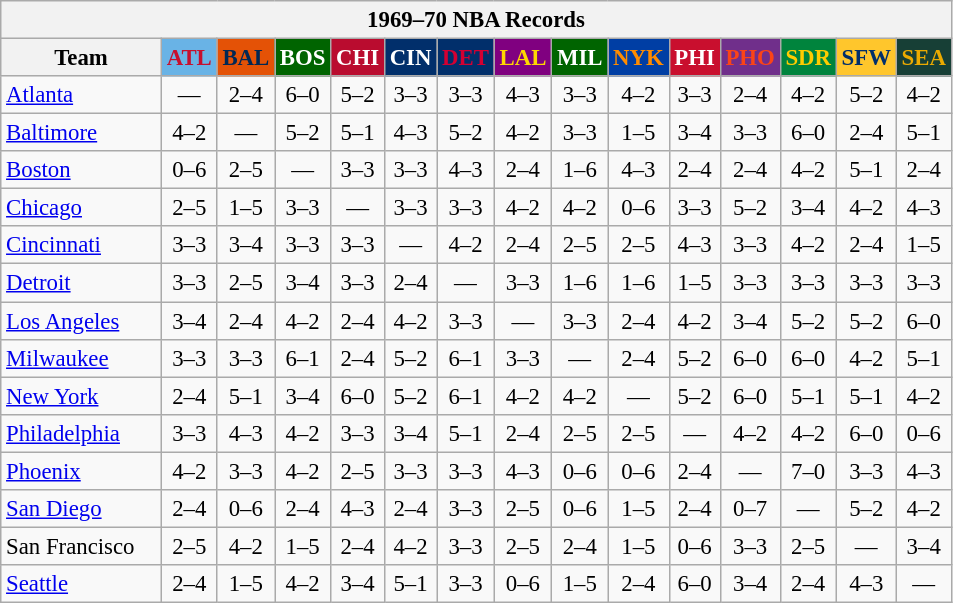<table class="wikitable" style="font-size:95%; text-align:center;">
<tr>
<th colspan=15>1969–70 NBA Records</th>
</tr>
<tr>
<th width=100>Team</th>
<th style="background:#69B3E6;color:#C70F2E;width=35">ATL</th>
<th style="background:#E45206;color:#012854;width=35">BAL</th>
<th style="background:#006400;color:#FFFFFF;width=35">BOS</th>
<th style="background:#BA0C2F;color:#FFFFFF;width=35">CHI</th>
<th style="background:#012F6B;color:#FFFFFF;width=35">CIN</th>
<th style="background:#012F6B;color:#D40032;width=35">DET</th>
<th style="background:#800080;color:#FFD700;width=35">LAL</th>
<th style="background:#006400;color:#FFFFFF;width=35">MIL</th>
<th style="background:#003EA4;color:#FF8C00;width=35">NYK</th>
<th style="background:#C90F2E;color:#FFFFFF;width=35">PHI</th>
<th style="background:#702F8B;color:#FA4417;width=35">PHO</th>
<th style="background:#00843D;color:#FFCC00;width=35">SDR</th>
<th style="background:#FFC62C;color:#012F6B;width=35">SFW</th>
<th style="background:#173F36;color:#EBAA00;width=35">SEA</th>
</tr>
<tr>
<td style="text-align:left;"><a href='#'>Atlanta</a></td>
<td>—</td>
<td>2–4</td>
<td>6–0</td>
<td>5–2</td>
<td>3–3</td>
<td>3–3</td>
<td>4–3</td>
<td>3–3</td>
<td>4–2</td>
<td>3–3</td>
<td>2–4</td>
<td>4–2</td>
<td>5–2</td>
<td>4–2</td>
</tr>
<tr>
<td style="text-align:left;"><a href='#'>Baltimore</a></td>
<td>4–2</td>
<td>—</td>
<td>5–2</td>
<td>5–1</td>
<td>4–3</td>
<td>5–2</td>
<td>4–2</td>
<td>3–3</td>
<td>1–5</td>
<td>3–4</td>
<td>3–3</td>
<td>6–0</td>
<td>2–4</td>
<td>5–1</td>
</tr>
<tr>
<td style="text-align:left;"><a href='#'>Boston</a></td>
<td>0–6</td>
<td>2–5</td>
<td>—</td>
<td>3–3</td>
<td>3–3</td>
<td>4–3</td>
<td>2–4</td>
<td>1–6</td>
<td>4–3</td>
<td>2–4</td>
<td>2–4</td>
<td>4–2</td>
<td>5–1</td>
<td>2–4</td>
</tr>
<tr>
<td style="text-align:left;"><a href='#'>Chicago</a></td>
<td>2–5</td>
<td>1–5</td>
<td>3–3</td>
<td>—</td>
<td>3–3</td>
<td>3–3</td>
<td>4–2</td>
<td>4–2</td>
<td>0–6</td>
<td>3–3</td>
<td>5–2</td>
<td>3–4</td>
<td>4–2</td>
<td>4–3</td>
</tr>
<tr>
<td style="text-align:left;"><a href='#'>Cincinnati</a></td>
<td>3–3</td>
<td>3–4</td>
<td>3–3</td>
<td>3–3</td>
<td>—</td>
<td>4–2</td>
<td>2–4</td>
<td>2–5</td>
<td>2–5</td>
<td>4–3</td>
<td>3–3</td>
<td>4–2</td>
<td>2–4</td>
<td>1–5</td>
</tr>
<tr>
<td style="text-align:left;"><a href='#'>Detroit</a></td>
<td>3–3</td>
<td>2–5</td>
<td>3–4</td>
<td>3–3</td>
<td>2–4</td>
<td>—</td>
<td>3–3</td>
<td>1–6</td>
<td>1–6</td>
<td>1–5</td>
<td>3–3</td>
<td>3–3</td>
<td>3–3</td>
<td>3–3</td>
</tr>
<tr>
<td style="text-align:left;"><a href='#'>Los Angeles</a></td>
<td>3–4</td>
<td>2–4</td>
<td>4–2</td>
<td>2–4</td>
<td>4–2</td>
<td>3–3</td>
<td>—</td>
<td>3–3</td>
<td>2–4</td>
<td>4–2</td>
<td>3–4</td>
<td>5–2</td>
<td>5–2</td>
<td>6–0</td>
</tr>
<tr>
<td style="text-align:left;"><a href='#'>Milwaukee</a></td>
<td>3–3</td>
<td>3–3</td>
<td>6–1</td>
<td>2–4</td>
<td>5–2</td>
<td>6–1</td>
<td>3–3</td>
<td>—</td>
<td>2–4</td>
<td>5–2</td>
<td>6–0</td>
<td>6–0</td>
<td>4–2</td>
<td>5–1</td>
</tr>
<tr>
<td style="text-align:left;"><a href='#'>New York</a></td>
<td>2–4</td>
<td>5–1</td>
<td>3–4</td>
<td>6–0</td>
<td>5–2</td>
<td>6–1</td>
<td>4–2</td>
<td>4–2</td>
<td>—</td>
<td>5–2</td>
<td>6–0</td>
<td>5–1</td>
<td>5–1</td>
<td>4–2</td>
</tr>
<tr>
<td style="text-align:left;"><a href='#'>Philadelphia</a></td>
<td>3–3</td>
<td>4–3</td>
<td>4–2</td>
<td>3–3</td>
<td>3–4</td>
<td>5–1</td>
<td>2–4</td>
<td>2–5</td>
<td>2–5</td>
<td>—</td>
<td>4–2</td>
<td>4–2</td>
<td>6–0</td>
<td>0–6</td>
</tr>
<tr>
<td style="text-align:left;"><a href='#'>Phoenix</a></td>
<td>4–2</td>
<td>3–3</td>
<td>4–2</td>
<td>2–5</td>
<td>3–3</td>
<td>3–3</td>
<td>4–3</td>
<td>0–6</td>
<td>0–6</td>
<td>2–4</td>
<td>—</td>
<td>7–0</td>
<td>3–3</td>
<td>4–3</td>
</tr>
<tr>
<td style="text-align:left;"><a href='#'>San Diego</a></td>
<td>2–4</td>
<td>0–6</td>
<td>2–4</td>
<td>4–3</td>
<td>2–4</td>
<td>3–3</td>
<td>2–5</td>
<td>0–6</td>
<td>1–5</td>
<td>2–4</td>
<td>0–7</td>
<td>—</td>
<td>5–2</td>
<td>4–2</td>
</tr>
<tr>
<td style="text-align:left;">San Francisco</td>
<td>2–5</td>
<td>4–2</td>
<td>1–5</td>
<td>2–4</td>
<td>4–2</td>
<td>3–3</td>
<td>2–5</td>
<td>2–4</td>
<td>1–5</td>
<td>0–6</td>
<td>3–3</td>
<td>2–5</td>
<td>—</td>
<td>3–4</td>
</tr>
<tr>
<td style="text-align:left;"><a href='#'>Seattle</a></td>
<td>2–4</td>
<td>1–5</td>
<td>4–2</td>
<td>3–4</td>
<td>5–1</td>
<td>3–3</td>
<td>0–6</td>
<td>1–5</td>
<td>2–4</td>
<td>6–0</td>
<td>3–4</td>
<td>2–4</td>
<td>4–3</td>
<td>—</td>
</tr>
</table>
